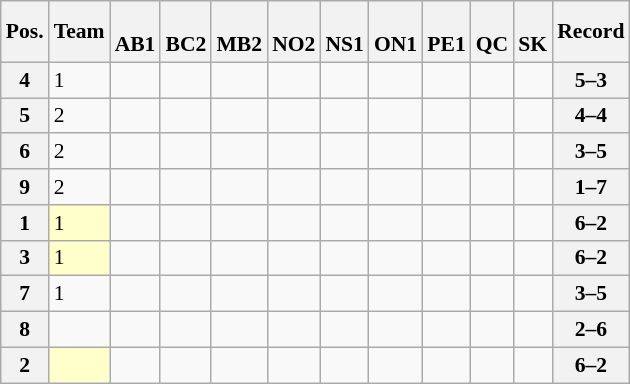<table class="wikitable sortable nowrap" style="text-align:center; font-size:0.9em;">
<tr>
<th>Pos.</th>
<th>Team</th>
<th><br>AB1</th>
<th><br>BC2</th>
<th><br>MB2</th>
<th><br>NO2</th>
<th><br>NS1</th>
<th><br>ON1</th>
<th><br>PE1</th>
<th><br>QC</th>
<th><br>SK</th>
<th>Record</th>
</tr>
<tr>
<th>4</th>
<td style="text-align:left;"> 1</td>
<td></td>
<td></td>
<td></td>
<td></td>
<td></td>
<td></td>
<td></td>
<td></td>
<td></td>
<th>5–3</th>
</tr>
<tr>
<th>5</th>
<td style="text-align:left;"> 2</td>
<td></td>
<td></td>
<td></td>
<td></td>
<td></td>
<td></td>
<td></td>
<td></td>
<td></td>
<th>4–4</th>
</tr>
<tr>
<th>6</th>
<td style="text-align:left;"> 2</td>
<td></td>
<td></td>
<td></td>
<td></td>
<td></td>
<td></td>
<td></td>
<td></td>
<td></td>
<th>3–5</th>
</tr>
<tr>
<th>9</th>
<td style="text-align:left;"> 2</td>
<td></td>
<td></td>
<td></td>
<td></td>
<td></td>
<td></td>
<td></td>
<td></td>
<td></td>
<th>1–7</th>
</tr>
<tr>
<th>1</th>
<td style="text-align:left; background:#ffffcc;"> 1</td>
<td></td>
<td></td>
<td></td>
<td></td>
<td></td>
<td></td>
<td></td>
<td></td>
<td></td>
<th>6–2</th>
</tr>
<tr>
<th>3</th>
<td style="text-align:left; background:#ffffcc;"> 1</td>
<td></td>
<td></td>
<td></td>
<td></td>
<td></td>
<td></td>
<td></td>
<td></td>
<td></td>
<th>6–2</th>
</tr>
<tr>
<th>7</th>
<td style="text-align:left;"> 1</td>
<td></td>
<td></td>
<td></td>
<td></td>
<td></td>
<td></td>
<td></td>
<td></td>
<td></td>
<th>3–5</th>
</tr>
<tr>
<th>8</th>
<td style="text-align:left;"></td>
<td></td>
<td></td>
<td></td>
<td></td>
<td></td>
<td></td>
<td></td>
<td></td>
<td></td>
<th>2–6</th>
</tr>
<tr>
<th>2</th>
<td style="text-align:left; background:#ffffcc;"></td>
<td></td>
<td></td>
<td></td>
<td></td>
<td></td>
<td></td>
<td></td>
<td></td>
<td></td>
<th>6–2</th>
</tr>
</table>
